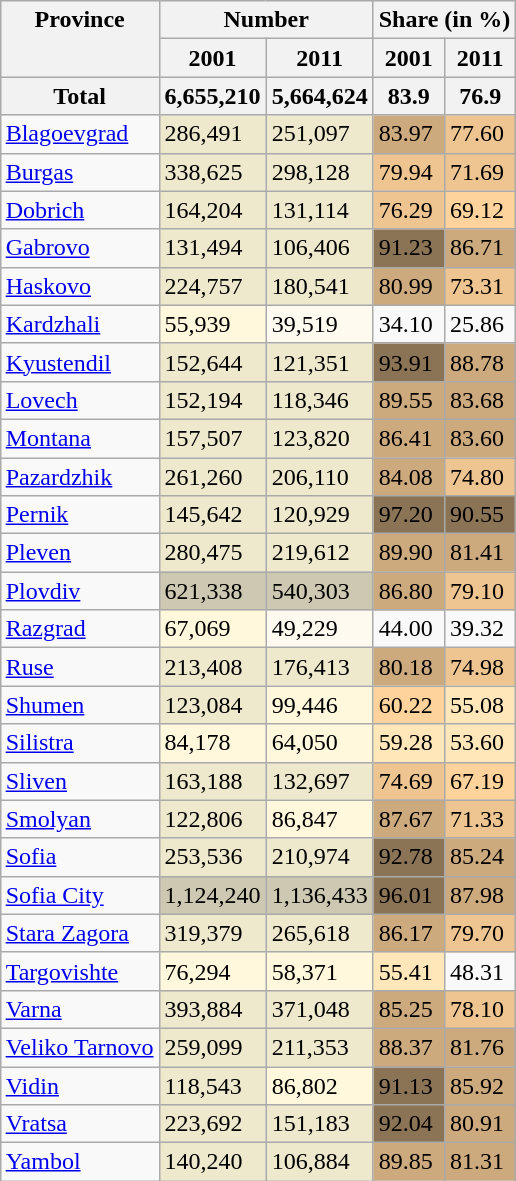<table class="wikitable sortable" style="margin-left:auto;margin-right:auto" style="text-align:right;">
<tr bgcolor="#ececec" valign=top>
<th rowspan="2">Province</th>
<th colspan="2">Number</th>
<th colspan="2">Share (in %)</th>
</tr>
<tr bgcolor="#eaecf0" valign=top>
<th>2001</th>
<th>2011</th>
<th>2001</th>
<th>2011</th>
</tr>
<tr bgcolor="#eaecf0" valign=top>
<th align="center">Total</th>
<th>6,655,210</th>
<th>5,664,624</th>
<th>83.9</th>
<th>76.9</th>
</tr>
<tr>
<td align="left"><a href='#'>Blagoevgrad</a></td>
<td bgcolor="#EEE8CD">286,491</td>
<td bgcolor="#EEE8CD">251,097</td>
<td bgcolor="#CDAA7D">83.97</td>
<td bgcolor="#EEC591">77.60</td>
</tr>
<tr>
<td align="left"><a href='#'>Burgas</a></td>
<td bgcolor="#EEE8CD">338,625</td>
<td bgcolor="#EEE8CD">298,128</td>
<td bgcolor="#EEC591">79.94</td>
<td bgcolor="#EEC591">71.69</td>
</tr>
<tr>
<td align="left"><a href='#'>Dobrich</a></td>
<td bgcolor="#EEE8CD">164,204</td>
<td bgcolor="#EEE8CD">131,114</td>
<td bgcolor="#EEC591">76.29</td>
<td bgcolor="#FFD39B">69.12</td>
</tr>
<tr>
<td align="left"><a href='#'>Gabrovo</a></td>
<td bgcolor="#EEE8CD">131,494</td>
<td bgcolor="#EEE8CD">106,406</td>
<td bgcolor="#8B7355">91.23</td>
<td bgcolor="#CDAA7D">86.71</td>
</tr>
<tr>
<td align="left"><a href='#'>Haskovo</a></td>
<td bgcolor="#EEE8CD">224,757</td>
<td bgcolor="#EEE8CD">180,541</td>
<td bgcolor="#CDAA7D">80.99</td>
<td bgcolor="#EEC591">73.31</td>
</tr>
<tr>
<td align="left"><a href='#'>Kardzhali</a></td>
<td bgcolor="#FFF8DC">55,939</td>
<td bgcolor="#FFFAF0">39,519</td>
<td>34.10</td>
<td>25.86</td>
</tr>
<tr>
<td align="left"><a href='#'>Kyustendil</a></td>
<td bgcolor="#EEE8CD">152,644</td>
<td bgcolor="#EEE8CD">121,351</td>
<td bgcolor="#8B7355">93.91</td>
<td bgcolor="#CDAA7D">88.78</td>
</tr>
<tr>
<td align="left"><a href='#'>Lovech</a></td>
<td bgcolor="#EEE8CD">152,194</td>
<td bgcolor="#EEE8CD">118,346</td>
<td bgcolor="#CDAA7D">89.55</td>
<td bgcolor="#CDAA7D">83.68</td>
</tr>
<tr>
<td align="left"><a href='#'>Montana</a></td>
<td bgcolor="#EEE8CD">157,507</td>
<td bgcolor="#EEE8CD">123,820</td>
<td bgcolor="#CDAA7D">86.41</td>
<td bgcolor="#CDAA7D">83.60</td>
</tr>
<tr>
<td align="left"><a href='#'>Pazardzhik</a></td>
<td bgcolor="#EEE8CD">261,260</td>
<td bgcolor="#EEE8CD">206,110</td>
<td bgcolor="#CDAA7D">84.08</td>
<td bgcolor="#EEC591">74.80</td>
</tr>
<tr>
<td align="left"><a href='#'>Pernik</a></td>
<td bgcolor="#EEE8CD">145,642</td>
<td bgcolor="#EEE8CD">120,929</td>
<td bgcolor="#8B7355">97.20</td>
<td bgcolor="#8B7355">90.55</td>
</tr>
<tr>
<td align="left"><a href='#'>Pleven</a></td>
<td bgcolor="#EEE8CD">280,475</td>
<td bgcolor="#EEE8CD">219,612</td>
<td bgcolor="#CDAA7D">89.90</td>
<td bgcolor="#CDAA7D">81.41</td>
</tr>
<tr>
<td align="left"><a href='#'>Plovdiv</a></td>
<td bgcolor="#CDC8B1">621,338</td>
<td bgcolor="#CDC8B1">540,303</td>
<td bgcolor="#CDAA7D">86.80</td>
<td bgcolor="#EEC591">79.10</td>
</tr>
<tr>
<td align="left"><a href='#'>Razgrad</a></td>
<td bgcolor="#FFF8DC">67,069</td>
<td bgcolor="#FFFAF0">49,229</td>
<td>44.00</td>
<td>39.32</td>
</tr>
<tr>
<td align="left"><a href='#'>Ruse</a></td>
<td bgcolor="#EEE8CD">213,408</td>
<td bgcolor="#EEE8CD">176,413</td>
<td bgcolor="#CDAA7D">80.18</td>
<td bgcolor="#EEC591">74.98</td>
</tr>
<tr>
<td align="left"><a href='#'>Shumen</a></td>
<td bgcolor="#EEE8CD">123,084</td>
<td bgcolor="#FFF8DC">99,446</td>
<td bgcolor="#FFD39B">60.22</td>
<td bgcolor="#FFE7BA">55.08</td>
</tr>
<tr>
<td align="left"><a href='#'>Silistra</a></td>
<td bgcolor="#FFF8DC">84,178</td>
<td bgcolor="#FFF8DC">64,050</td>
<td bgcolor="#FFE7BA">59.28</td>
<td bgcolor="#FFE7BA">53.60</td>
</tr>
<tr>
<td align="left"><a href='#'>Sliven</a></td>
<td bgcolor="#EEE8CD">163,188</td>
<td bgcolor="#EEE8CD">132,697</td>
<td bgcolor="#EEC591">74.69</td>
<td bgcolor="#FFD39B">67.19</td>
</tr>
<tr>
<td align="left"><a href='#'>Smolyan</a></td>
<td bgcolor="#EEE8CD">122,806</td>
<td bgcolor="#FFF8DC">86,847</td>
<td bgcolor="#CDAA7D">87.67</td>
<td bgcolor="#EEC591">71.33</td>
</tr>
<tr>
<td align="left"><a href='#'>Sofia</a></td>
<td bgcolor="#EEE8CD">253,536</td>
<td bgcolor="#EEE8CD">210,974</td>
<td bgcolor="#8B7355">92.78</td>
<td bgcolor="#CDAA7D">85.24</td>
</tr>
<tr>
<td align="left"><a href='#'>Sofia City</a></td>
<td bgcolor="#CDC8B1">1,124,240</td>
<td bgcolor="#CDC8B1">1,136,433</td>
<td bgcolor="#8B7355">96.01</td>
<td bgcolor="#CDAA7D">87.98</td>
</tr>
<tr>
<td align="left"><a href='#'>Stara Zagora</a></td>
<td bgcolor="#EEE8CD">319,379</td>
<td bgcolor="#EEE8CD">265,618</td>
<td bgcolor="#CDAA7D">86.17</td>
<td bgcolor="#EEC591">79.70</td>
</tr>
<tr>
<td align="left"><a href='#'>Targovishte</a></td>
<td bgcolor="#FFF8DC">76,294</td>
<td bgcolor="#FFF8DC">58,371</td>
<td bgcolor="#FFE7BA">55.41</td>
<td>48.31</td>
</tr>
<tr>
<td align="left"><a href='#'>Varna</a></td>
<td bgcolor="#EEE8CD">393,884</td>
<td bgcolor="#EEE8CD">371,048</td>
<td bgcolor="#CDAA7D">85.25</td>
<td bgcolor="#EEC591">78.10</td>
</tr>
<tr>
<td align="left"><a href='#'>Veliko Tarnovo</a></td>
<td bgcolor="#EEE8CD">259,099</td>
<td bgcolor="#EEE8CD">211,353</td>
<td bgcolor="#CDAA7D">88.37</td>
<td bgcolor="#CDAA7D">81.76</td>
</tr>
<tr>
<td align="left"><a href='#'>Vidin</a></td>
<td bgcolor="#EEE8CD">118,543</td>
<td bgcolor="#FFF8DC">86,802</td>
<td bgcolor="#8B7355">91.13</td>
<td bgcolor="#CDAA7D">85.92</td>
</tr>
<tr>
<td align="left"><a href='#'>Vratsa</a></td>
<td bgcolor="#EEE8CD">223,692</td>
<td bgcolor="#EEE8CD">151,183</td>
<td bgcolor="#8B7355">92.04</td>
<td bgcolor="#CDAA7D">80.91</td>
</tr>
<tr>
<td align="left"><a href='#'>Yambol</a></td>
<td bgcolor="#EEE8CD">140,240</td>
<td bgcolor="#EEE8CD">106,884</td>
<td bgcolor="#CDAA7D">89.85</td>
<td bgcolor="#CDAA7D">81.31</td>
</tr>
</table>
